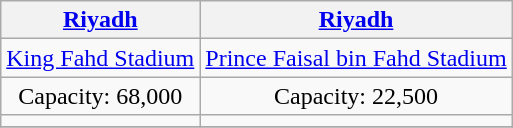<table class="wikitable" style="text-align:center">
<tr>
<th><a href='#'>Riyadh</a></th>
<th><a href='#'>Riyadh</a></th>
</tr>
<tr>
<td><a href='#'>King Fahd Stadium</a></td>
<td><a href='#'>Prince Faisal bin Fahd Stadium</a></td>
</tr>
<tr>
<td>Capacity: 68,000</td>
<td>Capacity: 22,500</td>
</tr>
<tr>
<td></td>
<td></td>
</tr>
<tr>
</tr>
</table>
